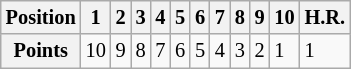<table class="wikitable" style="font-size: 85%">
<tr valign="top">
<th>Position</th>
<th>1</th>
<th>2</th>
<th>3</th>
<th>4</th>
<th>5</th>
<th>6</th>
<th>7</th>
<th>8</th>
<th>9</th>
<th>10</th>
<th>H.R.</th>
</tr>
<tr>
<th>Points</th>
<td>10</td>
<td>9</td>
<td>8</td>
<td>7</td>
<td>6</td>
<td>5</td>
<td>4</td>
<td>3</td>
<td>2</td>
<td>1</td>
<td>1</td>
</tr>
</table>
